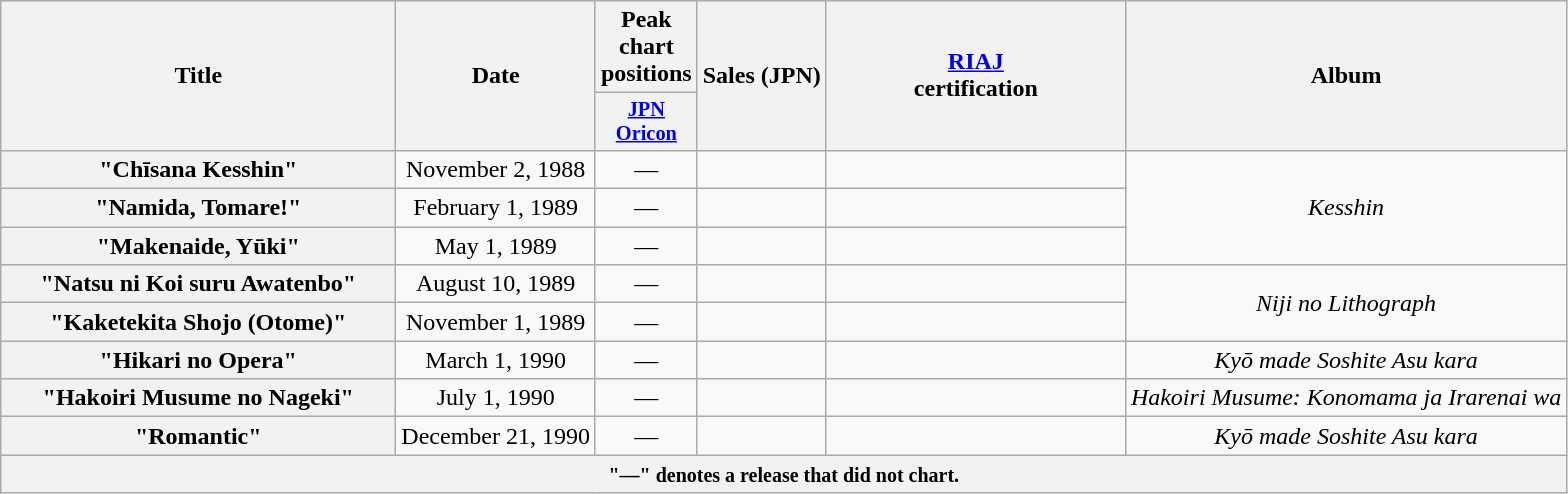<table class="wikitable plainrowheaders" style="text-align:center;">
<tr>
<th scope="col" rowspan="2" style="width:16em;">Title</th>
<th scope="col" rowspan="2">Date</th>
<th scope="col" colspan="1">Peak chart positions</th>
<th scope="col" rowspan="2">Sales (JPN)</th>
<th scope="col" rowspan="2" style="width:12em;"><a href='#'>RIAJ</a><br>certification</th>
<th scope="col" rowspan="2">Album</th>
</tr>
<tr>
<th style="width:3em;font-size:85%"><a href='#'>JPN<br>Oricon</a><br></th>
</tr>
<tr>
<th scope="row" align="left">"Chīsana Kesshin"</th>
<td>November 2, 1988</td>
<td>—</td>
<td></td>
<td></td>
<td rowspan="3"><em>Kesshin</em></td>
</tr>
<tr>
<th scope="row" align="left">"Namida, Tomare!"</th>
<td>February 1, 1989</td>
<td>—</td>
<td></td>
<td></td>
</tr>
<tr>
<th scope="row" align="left">"Makenaide, Yūki"</th>
<td>May 1, 1989</td>
<td>—</td>
<td></td>
<td></td>
</tr>
<tr>
<th scope="row" align="left">"Natsu ni Koi suru Awatenbo"</th>
<td>August 10, 1989</td>
<td>—</td>
<td></td>
<td></td>
<td rowspan="2"><em>Niji no Lithograph</em></td>
</tr>
<tr>
<th scope="row" align="left">"Kaketekita Shojo (Otome)"</th>
<td>November 1, 1989</td>
<td>—</td>
<td></td>
<td></td>
</tr>
<tr>
<th scope="row" align="left">"Hikari no Opera"</th>
<td>March 1, 1990</td>
<td>—</td>
<td></td>
<td></td>
<td><em>Kyō made Soshite Asu kara</em></td>
</tr>
<tr>
<th scope="row" align="left">"Hakoiri Musume no Nageki"</th>
<td>July 1, 1990</td>
<td>—</td>
<td></td>
<td></td>
<td><em>Hakoiri Musume: Konomama ja Irarenai wa</em></td>
</tr>
<tr>
<th scope="row" align="left">"Romantic"</th>
<td>December 21, 1990</td>
<td>—</td>
<td></td>
<td></td>
<td><em>Kyō made Soshite Asu kara</em></td>
</tr>
<tr>
<th colspan="6"><small>"—" denotes a release that did not chart.</small></th>
</tr>
</table>
